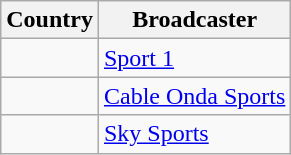<table class="wikitable">
<tr>
<th align=center>Country</th>
<th align=center>Broadcaster</th>
</tr>
<tr>
<td></td>
<td><a href='#'>Sport 1</a></td>
</tr>
<tr>
<td></td>
<td><a href='#'>Cable Onda Sports</a></td>
</tr>
<tr>
<td></td>
<td><a href='#'>Sky Sports</a></td>
</tr>
</table>
